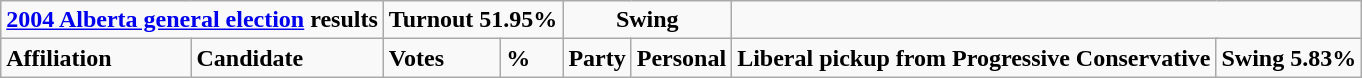<table class="wikitable">
<tr>
<td colspan="3" align=center><strong><a href='#'>2004 Alberta general election</a> results</strong></td>
<td colspan="2"><strong>Turnout 51.95%</strong></td>
<td colspan="2" align=center><strong>Swing</strong></td>
</tr>
<tr>
<td colspan="2"><strong>Affiliation</strong></td>
<td><strong>Candidate</strong></td>
<td><strong>Votes</strong></td>
<td><strong>%</strong></td>
<td><strong>Party</strong></td>
<td><strong>Personal</strong><br>







</td>
<td colspan=4><strong>Liberal pickup from Progressive Conservative</strong></td>
<td colspan=2><strong>Swing 5.83%</strong></td>
</tr>
</table>
